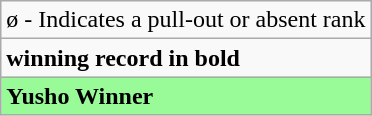<table class="wikitable">
<tr>
<td>ø - Indicates a pull-out or absent rank</td>
</tr>
<tr>
<td><strong>winning record in bold</strong></td>
</tr>
<tr>
<td style="background: PaleGreen;"><strong>Yusho Winner</strong></td>
</tr>
</table>
